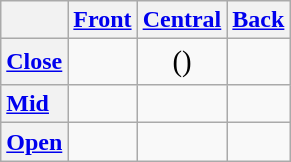<table class="wikitable" style="text-align: center;">
<tr>
<th></th>
<th><a href='#'>Front</a></th>
<th><a href='#'>Central</a></th>
<th><a href='#'>Back</a></th>
</tr>
<tr>
<th style="text-align: left;"><a href='#'>Close</a></th>
<td style="font-size:120%"></td>
<td style="font-size:120%">()</td>
<td style="font-size:120%"></td>
</tr>
<tr>
<th style="text-align: left;"><a href='#'>Mid</a></th>
<td style="font-size:120%"></td>
<td></td>
<td style="font-size:120%"></td>
</tr>
<tr>
<th style="text-align: left;"><a href='#'>Open</a></th>
<td style="font-size:120%"></td>
<td style="font-size:120%"></td>
<td></td>
</tr>
</table>
